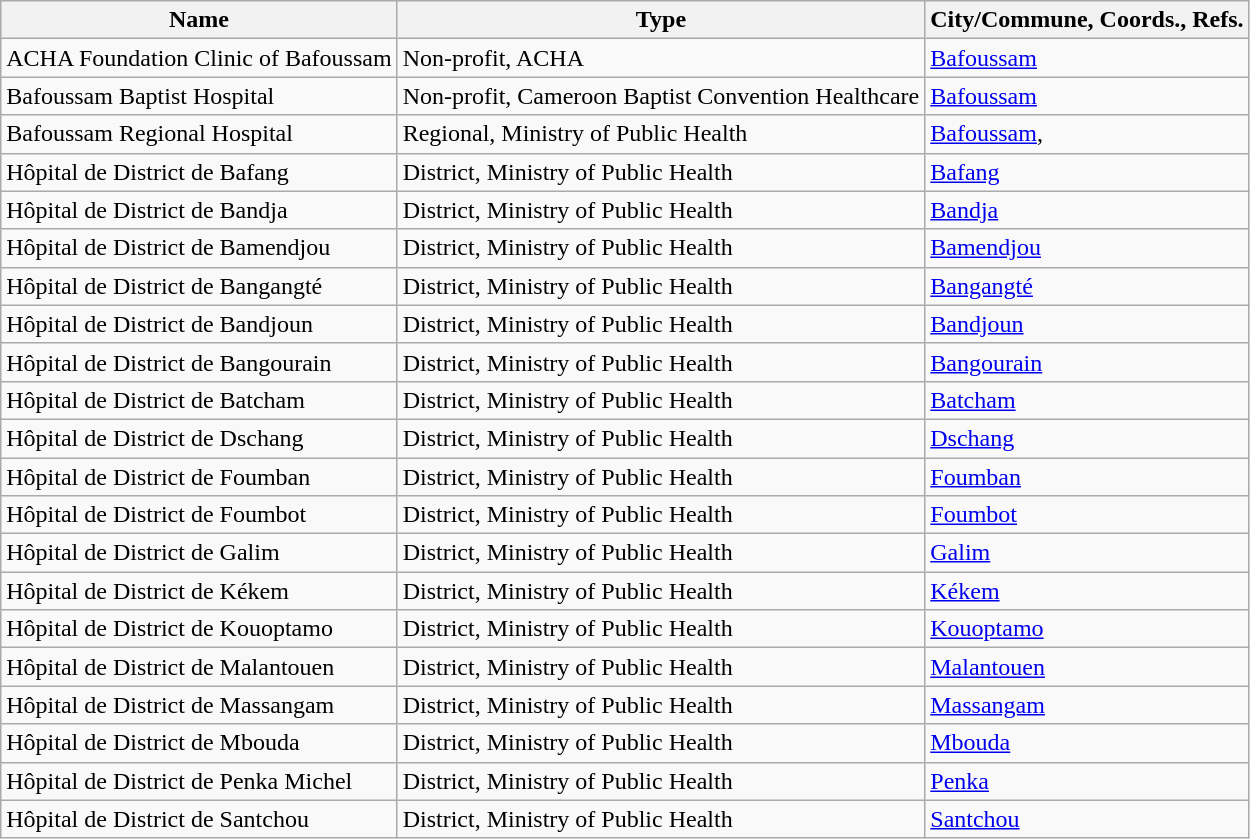<table class="wikitable sortable">
<tr>
<th>Name</th>
<th>Type</th>
<th>City/Commune, Coords., Refs.</th>
</tr>
<tr>
<td>ACHA Foundation Clinic of Bafoussam</td>
<td>Non-profit, ACHA</td>
<td><a href='#'>Bafoussam</a></td>
</tr>
<tr>
<td>Bafoussam Baptist Hospital</td>
<td>Non-profit, Cameroon Baptist Convention Healthcare</td>
<td><a href='#'>Bafoussam</a></td>
</tr>
<tr>
<td>Bafoussam Regional Hospital</td>
<td>Regional, Ministry of Public Health</td>
<td><a href='#'>Bafoussam</a>, <small></small></td>
</tr>
<tr>
<td>Hôpital de District de Bafang</td>
<td>District, Ministry of Public Health</td>
<td><a href='#'>Bafang</a></td>
</tr>
<tr>
<td>Hôpital de District de Bandja</td>
<td>District, Ministry of Public Health</td>
<td><a href='#'>Bandja</a></td>
</tr>
<tr>
<td>Hôpital de District de Bamendjou</td>
<td>District, Ministry of Public Health</td>
<td><a href='#'>Bamendjou</a></td>
</tr>
<tr>
<td>Hôpital de District de Bangangté</td>
<td>District, Ministry of Public Health</td>
<td><a href='#'>Bangangté</a></td>
</tr>
<tr>
<td>Hôpital de District de Bandjoun</td>
<td>District, Ministry of Public Health</td>
<td><a href='#'>Bandjoun</a></td>
</tr>
<tr>
<td>Hôpital de District de Bangourain</td>
<td>District, Ministry of Public Health</td>
<td><a href='#'>Bangourain</a></td>
</tr>
<tr>
<td>Hôpital de District de Batcham</td>
<td>District, Ministry of Public Health</td>
<td><a href='#'>Batcham</a></td>
</tr>
<tr>
<td>Hôpital de District de Dschang</td>
<td>District, Ministry of Public Health</td>
<td><a href='#'>Dschang</a></td>
</tr>
<tr>
<td>Hôpital de District de Foumban</td>
<td>District, Ministry of Public Health</td>
<td><a href='#'>Foumban</a></td>
</tr>
<tr>
<td>Hôpital de District de Foumbot</td>
<td>District, Ministry of Public Health</td>
<td><a href='#'>Foumbot</a></td>
</tr>
<tr>
<td>Hôpital de District de Galim</td>
<td>District, Ministry of Public Health</td>
<td><a href='#'>Galim</a></td>
</tr>
<tr>
<td>Hôpital de District de Kékem</td>
<td>District, Ministry of Public Health</td>
<td><a href='#'>Kékem</a></td>
</tr>
<tr>
<td>Hôpital de District de Kouoptamo</td>
<td>District, Ministry of Public Health</td>
<td><a href='#'>Kouoptamo</a></td>
</tr>
<tr>
<td>Hôpital de District de Malantouen</td>
<td>District, Ministry of Public Health</td>
<td><a href='#'>Malantouen</a></td>
</tr>
<tr>
<td>Hôpital de District de Massangam</td>
<td>District, Ministry of Public Health</td>
<td><a href='#'>Massangam</a></td>
</tr>
<tr>
<td>Hôpital de District de Mbouda</td>
<td>District, Ministry of Public Health</td>
<td><a href='#'>Mbouda</a></td>
</tr>
<tr>
<td>Hôpital de District de Penka Michel</td>
<td>District, Ministry of Public Health</td>
<td><a href='#'>Penka</a></td>
</tr>
<tr>
<td>Hôpital de District de Santchou</td>
<td>District, Ministry of Public Health</td>
<td><a href='#'>Santchou</a></td>
</tr>
</table>
